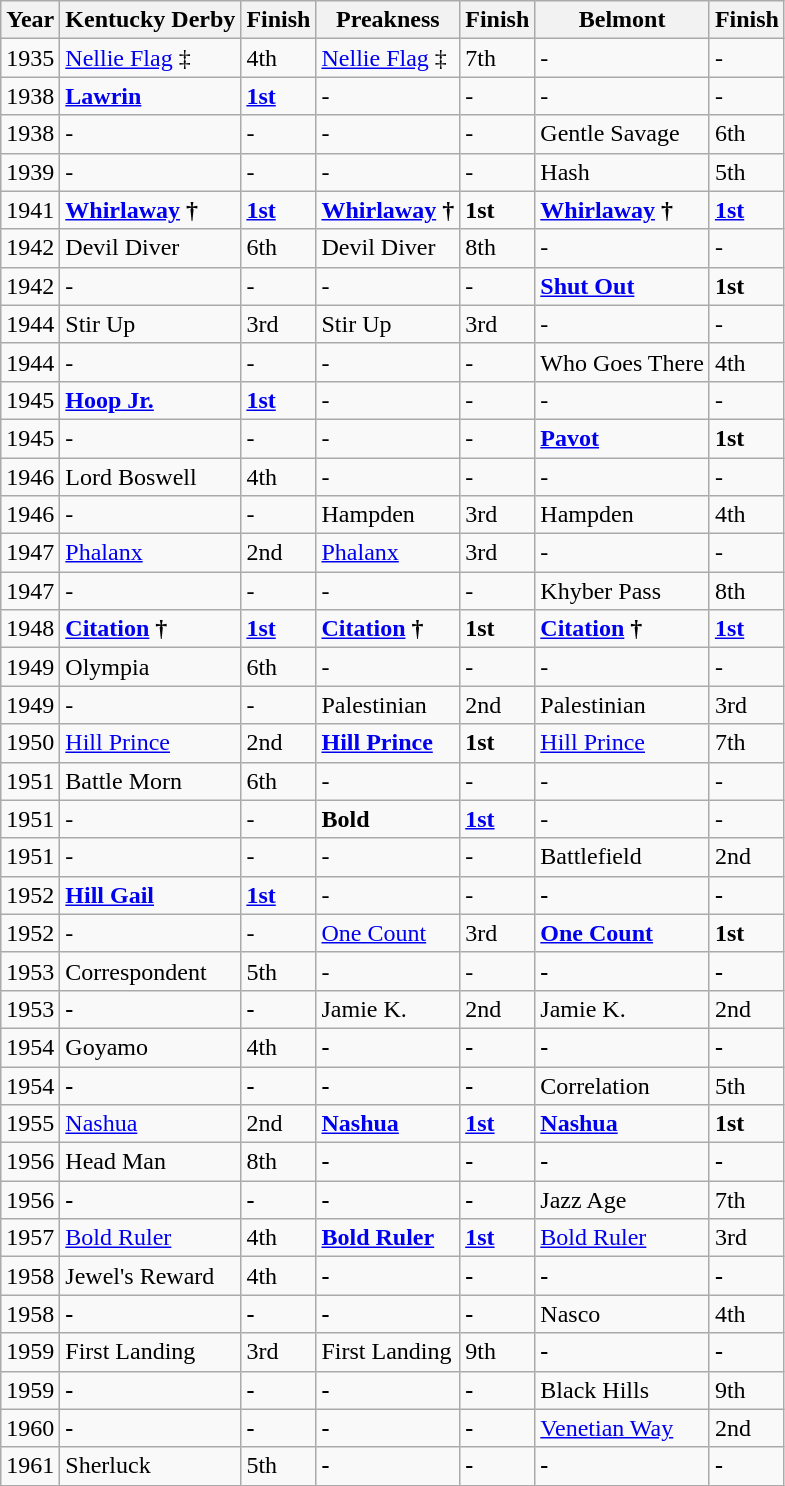<table class="wikitable">
<tr>
<th>Year</th>
<th>Kentucky Derby</th>
<th>Finish</th>
<th>Preakness</th>
<th>Finish</th>
<th>Belmont</th>
<th>Finish</th>
</tr>
<tr>
<td>1935</td>
<td><a href='#'>Nellie Flag</a> ‡</td>
<td>4th</td>
<td><a href='#'>Nellie Flag</a> ‡</td>
<td>7th</td>
<td>-</td>
<td>-</td>
</tr>
<tr>
<td>1938</td>
<td><strong><a href='#'>Lawrin</a></strong></td>
<td><strong><a href='#'>1st</a></strong></td>
<td>-</td>
<td>-</td>
<td>-</td>
<td>-</td>
</tr>
<tr>
<td>1938</td>
<td>-</td>
<td>-</td>
<td>-</td>
<td>-</td>
<td>Gentle Savage</td>
<td>6th</td>
</tr>
<tr>
<td>1939</td>
<td>-</td>
<td>-</td>
<td>-</td>
<td>-</td>
<td>Hash</td>
<td>5th</td>
</tr>
<tr>
<td>1941</td>
<td><strong><a href='#'>Whirlaway</a> †</strong></td>
<td><strong><a href='#'>1st</a></strong></td>
<td><strong><a href='#'>Whirlaway</a> †</strong></td>
<td><strong>1st</strong></td>
<td><strong><a href='#'>Whirlaway</a> †</strong></td>
<td><strong><a href='#'>1st</a></strong></td>
</tr>
<tr>
<td>1942</td>
<td>Devil Diver</td>
<td>6th</td>
<td>Devil Diver</td>
<td>8th</td>
<td>-</td>
<td>-</td>
</tr>
<tr>
<td>1942</td>
<td>-</td>
<td>-</td>
<td>-</td>
<td>-</td>
<td><strong><a href='#'>Shut Out</a></strong></td>
<td><strong>1st</strong></td>
</tr>
<tr>
<td>1944</td>
<td>Stir Up</td>
<td>3rd</td>
<td>Stir Up</td>
<td>3rd</td>
<td>-</td>
<td>-</td>
</tr>
<tr>
<td>1944</td>
<td>-</td>
<td>-</td>
<td>-</td>
<td>-</td>
<td>Who Goes There</td>
<td>4th</td>
</tr>
<tr>
<td>1945</td>
<td><strong><a href='#'>Hoop Jr.</a></strong></td>
<td><strong><a href='#'>1st</a></strong></td>
<td>-</td>
<td>-</td>
<td>-</td>
<td>-</td>
</tr>
<tr>
<td>1945</td>
<td>-</td>
<td>-</td>
<td>-</td>
<td>-</td>
<td><strong><a href='#'>Pavot</a></strong></td>
<td><strong>1st</strong></td>
</tr>
<tr>
<td>1946</td>
<td>Lord Boswell</td>
<td>4th</td>
<td>-</td>
<td>-</td>
<td>-</td>
<td>-</td>
</tr>
<tr>
<td>1946</td>
<td>-</td>
<td>-</td>
<td>Hampden</td>
<td>3rd</td>
<td>Hampden</td>
<td>4th</td>
</tr>
<tr>
<td>1947</td>
<td><a href='#'>Phalanx</a></td>
<td>2nd</td>
<td><a href='#'>Phalanx</a></td>
<td>3rd</td>
<td>-</td>
<td>-</td>
</tr>
<tr>
<td>1947</td>
<td>-</td>
<td>-</td>
<td>-</td>
<td>-</td>
<td>Khyber Pass</td>
<td>8th</td>
</tr>
<tr>
<td>1948</td>
<td><strong><a href='#'>Citation</a> †</strong></td>
<td><strong><a href='#'>1st</a></strong></td>
<td><strong><a href='#'>Citation</a> †</strong></td>
<td><strong>1st</strong></td>
<td><strong><a href='#'>Citation</a> †</strong></td>
<td><strong><a href='#'>1st</a></strong></td>
</tr>
<tr>
<td>1949</td>
<td>Olympia</td>
<td>6th</td>
<td>-</td>
<td>-</td>
<td>-</td>
<td>-</td>
</tr>
<tr>
<td>1949</td>
<td>-</td>
<td>-</td>
<td>Palestinian</td>
<td>2nd</td>
<td>Palestinian</td>
<td>3rd</td>
</tr>
<tr>
<td>1950</td>
<td><a href='#'>Hill Prince</a></td>
<td>2nd</td>
<td><strong><a href='#'>Hill Prince</a></strong></td>
<td><strong>1st</strong></td>
<td><a href='#'>Hill Prince</a></td>
<td>7th</td>
</tr>
<tr>
<td>1951</td>
<td>Battle Morn</td>
<td>6th</td>
<td>-</td>
<td>-</td>
<td>-</td>
<td>-</td>
</tr>
<tr>
<td>1951</td>
<td>-</td>
<td>-</td>
<td><strong>Bold</strong></td>
<td><strong><a href='#'>1st</a></strong></td>
<td>-</td>
<td>-</td>
</tr>
<tr>
<td>1951</td>
<td>-</td>
<td>-</td>
<td>-</td>
<td>-</td>
<td>Battlefield</td>
<td>2nd</td>
</tr>
<tr>
<td>1952</td>
<td><strong><a href='#'>Hill Gail</a></strong></td>
<td><strong><a href='#'>1st</a></strong></td>
<td>-</td>
<td>-</td>
<td><strong>-</strong></td>
<td><strong>-</strong></td>
</tr>
<tr>
<td>1952</td>
<td>-</td>
<td>-</td>
<td><a href='#'>One Count</a></td>
<td>3rd</td>
<td><strong><a href='#'>One Count</a></strong></td>
<td><strong>1st</strong></td>
</tr>
<tr>
<td>1953</td>
<td>Correspondent</td>
<td>5th</td>
<td>-</td>
<td>-</td>
<td><strong>-</strong></td>
<td><strong>-</strong></td>
</tr>
<tr>
<td>1953</td>
<td><strong>-</strong></td>
<td><strong>-</strong></td>
<td>Jamie K.</td>
<td>2nd</td>
<td>Jamie K.</td>
<td>2nd</td>
</tr>
<tr>
<td>1954</td>
<td>Goyamo</td>
<td>4th</td>
<td><strong>-</strong></td>
<td><strong>-</strong></td>
<td><strong>-</strong></td>
<td><strong>-</strong></td>
</tr>
<tr>
<td>1954</td>
<td><strong>-</strong></td>
<td><strong>-</strong></td>
<td><strong>-</strong></td>
<td><strong>-</strong></td>
<td>Correlation</td>
<td>5th</td>
</tr>
<tr>
<td>1955</td>
<td><a href='#'>Nashua</a></td>
<td>2nd</td>
<td><a href='#'><strong>Nashua</strong></a></td>
<td><strong><a href='#'>1st</a></strong></td>
<td><a href='#'><strong>Nashua</strong></a></td>
<td><strong>1st</strong></td>
</tr>
<tr>
<td>1956</td>
<td>Head Man</td>
<td>8th</td>
<td><strong>-</strong></td>
<td><strong>-</strong></td>
<td><strong>-</strong></td>
<td><strong>-</strong></td>
</tr>
<tr>
<td>1956</td>
<td><strong>-</strong></td>
<td><strong>-</strong></td>
<td><strong>-</strong></td>
<td><strong>-</strong></td>
<td>Jazz Age</td>
<td>7th</td>
</tr>
<tr>
<td>1957</td>
<td><a href='#'>Bold Ruler</a></td>
<td>4th</td>
<td><strong><a href='#'>Bold Ruler</a></strong></td>
<td><strong><a href='#'>1st</a></strong></td>
<td><a href='#'>Bold Ruler</a></td>
<td>3rd</td>
</tr>
<tr>
<td>1958</td>
<td>Jewel's Reward</td>
<td>4th</td>
<td><strong>-</strong></td>
<td><strong>-</strong></td>
<td><strong>-</strong></td>
<td><strong>-</strong></td>
</tr>
<tr>
<td>1958</td>
<td><strong>-</strong></td>
<td><strong>-</strong></td>
<td><strong>-</strong></td>
<td><strong>-</strong></td>
<td>Nasco</td>
<td>4th</td>
</tr>
<tr>
<td>1959</td>
<td>First Landing</td>
<td>3rd</td>
<td>First Landing</td>
<td>9th</td>
<td><strong>-</strong></td>
<td><strong>-</strong></td>
</tr>
<tr>
<td>1959</td>
<td><strong>-</strong></td>
<td><strong>-</strong></td>
<td><strong>-</strong></td>
<td><strong>-</strong></td>
<td>Black Hills</td>
<td>9th</td>
</tr>
<tr>
<td>1960</td>
<td><strong>-</strong></td>
<td><strong>-</strong></td>
<td><strong>-</strong></td>
<td><strong>-</strong></td>
<td><a href='#'>Venetian Way</a></td>
<td>2nd</td>
</tr>
<tr>
<td>1961</td>
<td>Sherluck</td>
<td>5th</td>
<td><strong>-</strong></td>
<td><strong>-</strong></td>
<td><strong>-</strong></td>
<td><strong>-</strong></td>
</tr>
</table>
